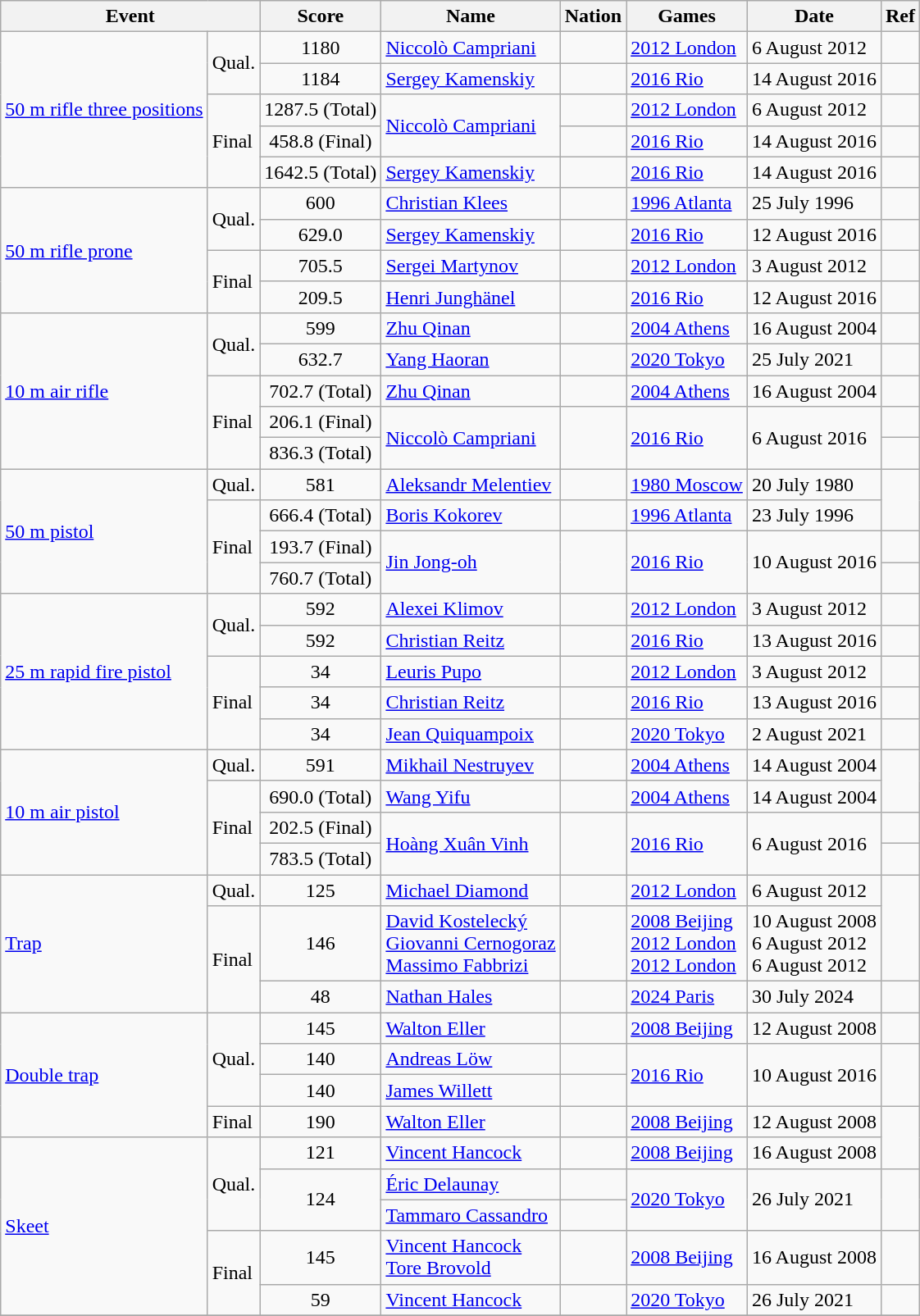<table class="wikitable">
<tr>
<th colspan=2>Event</th>
<th>Score</th>
<th>Name</th>
<th>Nation</th>
<th>Games</th>
<th>Date</th>
<th>Ref</th>
</tr>
<tr>
<td rowspan=5><a href='#'>50 m rifle three positions</a></td>
<td rowspan=2>Qual.</td>
<td align=center>1180 </td>
<td><a href='#'>Niccolò Campriani</a></td>
<td></td>
<td> <a href='#'>2012 London</a></td>
<td>6 August 2012</td>
</tr>
<tr>
<td align=center>1184 </td>
<td><a href='#'>Sergey Kamenskiy</a></td>
<td></td>
<td> <a href='#'>2016 Rio</a></td>
<td>14 August 2016</td>
<td></td>
</tr>
<tr>
<td rowspan=3>Final</td>
<td align=center>1287.5 (Total) </td>
<td rowspan=2><a href='#'>Niccolò Campriani</a></td>
<td></td>
<td> <a href='#'>2012 London</a></td>
<td>6 August 2012</td>
</tr>
<tr>
<td align=center>458.8 (Final) </td>
<td></td>
<td> <a href='#'>2016 Rio</a></td>
<td>14 August 2016</td>
<td></td>
</tr>
<tr>
<td align=center>1642.5 (Total) </td>
<td><a href='#'>Sergey Kamenskiy</a></td>
<td></td>
<td> <a href='#'>2016 Rio</a></td>
<td>14 August 2016</td>
<td></td>
</tr>
<tr>
<td rowspan=4><a href='#'>50 m rifle prone</a></td>
<td rowspan=2>Qual.</td>
<td align=center>600 </td>
<td><a href='#'>Christian Klees</a></td>
<td></td>
<td> <a href='#'>1996 Atlanta</a></td>
<td>25 July 1996</td>
</tr>
<tr>
<td align=center>629.0 </td>
<td><a href='#'>Sergey Kamenskiy</a></td>
<td></td>
<td> <a href='#'>2016 Rio</a></td>
<td>12 August 2016</td>
<td></td>
</tr>
<tr>
<td rowspan=2>Final</td>
<td align=center>705.5 </td>
<td><a href='#'>Sergei Martynov</a></td>
<td></td>
<td> <a href='#'>2012 London</a></td>
<td>3 August 2012</td>
</tr>
<tr>
<td align=center>209.5 </td>
<td><a href='#'>Henri Junghänel</a></td>
<td></td>
<td> <a href='#'>2016 Rio</a></td>
<td>12 August 2016</td>
<td></td>
</tr>
<tr>
<td rowspan=5><a href='#'>10 m air rifle</a></td>
<td rowspan=2>Qual.</td>
<td align=center>599 </td>
<td><a href='#'>Zhu Qinan</a></td>
<td></td>
<td> <a href='#'>2004 Athens</a></td>
<td>16 August 2004</td>
</tr>
<tr>
<td align=center>632.7 </td>
<td><a href='#'>Yang Haoran</a></td>
<td></td>
<td> <a href='#'>2020 Tokyo</a></td>
<td>25 July 2021</td>
<td></td>
</tr>
<tr>
<td rowspan=3>Final</td>
<td align=center>702.7 (Total) </td>
<td><a href='#'>Zhu Qinan</a></td>
<td></td>
<td> <a href='#'>2004 Athens</a></td>
<td>16 August 2004</td>
</tr>
<tr>
<td align=center>206.1 (Final) </td>
<td rowspan=2><a href='#'>Niccolò Campriani</a></td>
<td rowspan=2></td>
<td rowspan=2> <a href='#'>2016 Rio</a></td>
<td rowspan=2>6 August 2016</td>
<td></td>
</tr>
<tr>
<td align=center>836.3 (Total) </td>
<td></td>
</tr>
<tr>
<td rowspan=4><a href='#'>50 m pistol</a></td>
<td>Qual.</td>
<td align=center>581</td>
<td><a href='#'>Aleksandr Melentiev</a></td>
<td></td>
<td> <a href='#'>1980 Moscow</a></td>
<td>20 July 1980</td>
</tr>
<tr>
<td rowspan=3>Final</td>
<td align=center>666.4 (Total) </td>
<td><a href='#'>Boris Kokorev</a></td>
<td></td>
<td> <a href='#'>1996 Atlanta</a></td>
<td>23 July 1996</td>
</tr>
<tr>
<td align=center>193.7 (Final) </td>
<td rowspan=2><a href='#'>Jin Jong-oh</a></td>
<td rowspan=2></td>
<td rowspan=2> <a href='#'>2016 Rio</a></td>
<td rowspan=2>10 August 2016</td>
<td></td>
</tr>
<tr>
<td align=center>760.7 (Total) </td>
<td></td>
</tr>
<tr>
<td rowspan=5><a href='#'>25 m rapid fire pistol</a></td>
<td rowspan=2>Qual.</td>
<td align=center>592</td>
<td><a href='#'>Alexei Klimov</a></td>
<td></td>
<td> <a href='#'>2012 London</a></td>
<td>3 August 2012</td>
</tr>
<tr>
<td align=center>592</td>
<td><a href='#'>Christian Reitz</a></td>
<td></td>
<td> <a href='#'>2016 Rio</a></td>
<td>13 August 2016</td>
<td></td>
</tr>
<tr>
<td rowspan=3>Final</td>
<td align=center>34</td>
<td><a href='#'>Leuris Pupo</a></td>
<td></td>
<td> <a href='#'>2012 London</a></td>
<td>3 August 2012</td>
</tr>
<tr>
<td align=center>34</td>
<td><a href='#'>Christian Reitz</a></td>
<td></td>
<td> <a href='#'>2016 Rio</a></td>
<td>13 August 2016</td>
<td></td>
</tr>
<tr>
<td align=center>34</td>
<td><a href='#'>Jean Quiquampoix</a></td>
<td></td>
<td> <a href='#'>2020 Tokyo</a></td>
<td>2 August 2021</td>
<td></td>
</tr>
<tr>
<td rowspan=4><a href='#'>10 m air pistol</a></td>
<td>Qual.</td>
<td align=center>591</td>
<td><a href='#'>Mikhail Nestruyev</a></td>
<td></td>
<td> <a href='#'>2004 Athens</a></td>
<td>14 August 2004</td>
</tr>
<tr>
<td rowspan=3>Final</td>
<td align=center>690.0 (Total)</td>
<td><a href='#'>Wang Yifu</a></td>
<td></td>
<td> <a href='#'>2004 Athens</a></td>
<td>14 August 2004</td>
</tr>
<tr>
<td align=center>202.5 (Final)</td>
<td rowspan=2><a href='#'>Hoàng Xuân Vinh</a></td>
<td rowspan=2></td>
<td rowspan=2> <a href='#'>2016 Rio</a></td>
<td rowspan=2>6 August 2016</td>
<td></td>
</tr>
<tr>
<td align=center>783.5 (Total)</td>
<td></td>
</tr>
<tr>
<td rowspan=3><a href='#'>Trap</a></td>
<td>Qual.</td>
<td align=center>125</td>
<td><a href='#'>Michael Diamond</a></td>
<td></td>
<td> <a href='#'>2012 London</a></td>
<td>6 August 2012</td>
</tr>
<tr>
<td rowspan=2>Final</td>
<td align=center>146 </td>
<td><a href='#'>David Kostelecký</a><br><a href='#'>Giovanni Cernogoraz</a><br><a href='#'>Massimo Fabbrizi</a></td>
<td><br><br></td>
<td> <a href='#'>2008 Beijing</a><br> <a href='#'>2012 London</a><br> <a href='#'>2012 London</a></td>
<td>10 August 2008<br>6 August 2012<br>6 August 2012</td>
</tr>
<tr>
<td align=center>48 </td>
<td><a href='#'>Nathan Hales</a></td>
<td></td>
<td> <a href='#'>2024 Paris</a></td>
<td>30 July 2024</td>
<td></td>
</tr>
<tr>
<td rowspan=4><a href='#'>Double trap</a></td>
<td rowspan=3>Qual.</td>
<td align=center>145 </td>
<td><a href='#'>Walton Eller</a></td>
<td></td>
<td> <a href='#'>2008 Beijing</a></td>
<td>12 August 2008</td>
</tr>
<tr>
<td align=center>140 </td>
<td><a href='#'>Andreas Löw</a></td>
<td></td>
<td rowspan=2> <a href='#'>2016 Rio</a></td>
<td rowspan=2>10 August 2016</td>
<td rowspan=2></td>
</tr>
<tr>
<td align=center>140 </td>
<td><a href='#'>James Willett</a></td>
<td></td>
</tr>
<tr>
<td>Final</td>
<td align=center>190</td>
<td><a href='#'>Walton Eller</a></td>
<td></td>
<td> <a href='#'>2008 Beijing</a></td>
<td>12 August 2008</td>
</tr>
<tr>
<td rowspan=5><a href='#'>Skeet</a></td>
<td rowspan=3>Qual.</td>
<td align=center>121 </td>
<td><a href='#'>Vincent Hancock</a></td>
<td></td>
<td> <a href='#'>2008 Beijing</a></td>
<td>16 August 2008</td>
</tr>
<tr>
<td align=center rowspan=2>124 </td>
<td><a href='#'>Éric Delaunay</a></td>
<td></td>
<td rowspan=2> <a href='#'>2020 Tokyo</a></td>
<td rowspan=2>26 July 2021</td>
<td rowspan=2></td>
</tr>
<tr>
<td><a href='#'>Tammaro Cassandro</a></td>
<td></td>
</tr>
<tr>
<td rowspan=2>Final</td>
<td align=center>145 </td>
<td><a href='#'>Vincent Hancock</a><br><a href='#'>Tore Brovold</a></td>
<td><br></td>
<td> <a href='#'>2008 Beijing</a></td>
<td>16 August 2008</td>
</tr>
<tr>
<td align=center>59 </td>
<td><a href='#'>Vincent Hancock</a></td>
<td></td>
<td> <a href='#'>2020 Tokyo</a></td>
<td>26 July 2021</td>
<td></td>
</tr>
<tr>
</tr>
</table>
